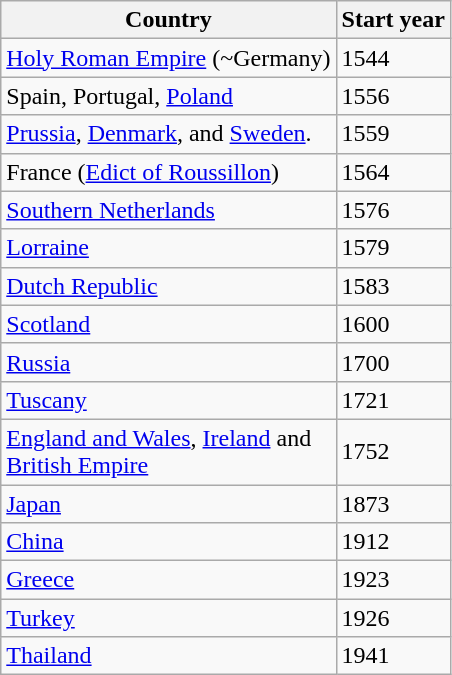<table class="wikitable">
<tr>
<th>Country</th>
<th>Start year</th>
</tr>
<tr>
<td><a href='#'>Holy Roman Empire</a> (~Germany)</td>
<td>1544</td>
</tr>
<tr>
<td>Spain, Portugal, <a href='#'>Poland</a></td>
<td>1556</td>
</tr>
<tr>
<td><a href='#'>Prussia</a>,  <a href='#'>Denmark</a>, and <a href='#'>Sweden</a>.</td>
<td>1559</td>
</tr>
<tr>
<td>France (<a href='#'>Edict of Roussillon</a>)</td>
<td>1564</td>
</tr>
<tr>
<td><a href='#'>Southern Netherlands</a></td>
<td>1576</td>
</tr>
<tr>
<td><a href='#'>Lorraine</a></td>
<td>1579</td>
</tr>
<tr>
<td><a href='#'>Dutch Republic</a></td>
<td>1583</td>
</tr>
<tr>
<td><a href='#'>Scotland</a></td>
<td>1600</td>
</tr>
<tr>
<td><a href='#'>Russia</a></td>
<td>1700</td>
</tr>
<tr>
<td><a href='#'>Tuscany</a></td>
<td>1721</td>
</tr>
<tr>
<td><a href='#'>England and Wales</a>, <a href='#'>Ireland</a> and <br> <a href='#'>British Empire</a></td>
<td>1752</td>
</tr>
<tr>
<td><a href='#'>Japan</a></td>
<td>1873</td>
</tr>
<tr>
<td><a href='#'>China</a></td>
<td>1912</td>
</tr>
<tr>
<td><a href='#'>Greece</a></td>
<td>1923</td>
</tr>
<tr>
<td><a href='#'>Turkey</a></td>
<td>1926</td>
</tr>
<tr>
<td><a href='#'>Thailand</a></td>
<td>1941</td>
</tr>
</table>
